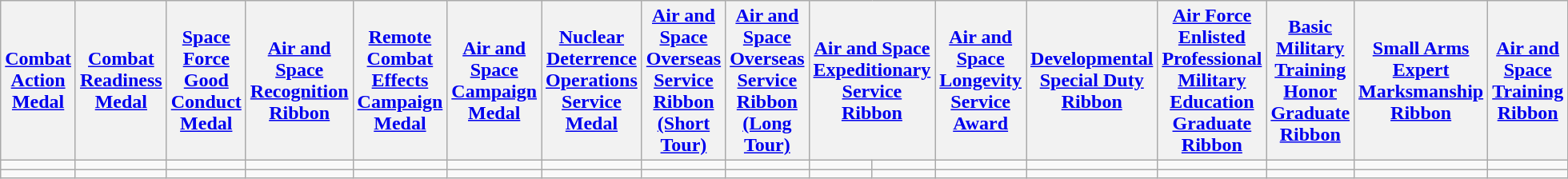<table class="wikitable">
<tr>
<th><a href='#'>Combat Action Medal</a></th>
<th><a href='#'>Combat Readiness Medal</a></th>
<th><a href='#'>Space Force Good Conduct Medal</a></th>
<th><a href='#'>Air and Space Recognition Ribbon</a></th>
<th><a href='#'>Remote Combat Effects Campaign Medal</a></th>
<th><a href='#'>Air and Space Campaign Medal</a></th>
<th><a href='#'>Nuclear Deterrence Operations Service Medal</a></th>
<th><a href='#'>Air and Space Overseas Service Ribbon (Short Tour)</a></th>
<th><a href='#'>Air and Space Overseas Service Ribbon (Long Tour)</a></th>
<th colspan=2><a href='#'>Air and Space Expeditionary Service Ribbon</a></th>
<th><a href='#'>Air and Space Longevity Service Award</a></th>
<th><a href='#'>Developmental Special Duty Ribbon</a></th>
<th><a href='#'>Air Force Enlisted Professional Military Education Graduate Ribbon</a></th>
<th><a href='#'>Basic Military Training Honor Graduate Ribbon</a></th>
<th><a href='#'>Small Arms Expert Marksmanship Ribbon</a></th>
<th><a href='#'>Air and Space Training Ribbon</a></th>
</tr>
<tr>
<td></td>
<td></td>
<td></td>
<td></td>
<td></td>
<td></td>
<td></td>
<td></td>
<td></td>
<td></td>
<td></td>
<td></td>
<td></td>
<td></td>
<td></td>
<td></td>
<td></td>
</tr>
<tr>
<td></td>
<td></td>
<td></td>
<td></td>
<td></td>
<td></td>
<td></td>
<td></td>
<td></td>
<td></td>
<td></td>
<td></td>
<td></td>
<td></td>
<td></td>
<td></td>
<td></td>
</tr>
</table>
